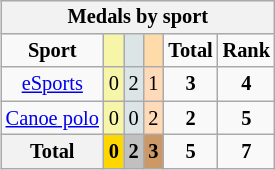<table class=wikitable style="font-size:85%; float:right;text-align:center">
<tr bgcolor=EFEFEF>
<th colspan=8>Medals by sport</th>
</tr>
<tr>
<td><strong>Sport</strong></td>
<td bgcolor=F7F6A8></td>
<td bgcolor=DCE5E5></td>
<td bgcolor=FFDBA9></td>
<td><strong>Total</strong></td>
<td><strong>Rank</strong></td>
</tr>
<tr>
<td><a href='#'>eSports</a></td>
<td bgcolor=F7F6A8>0</td>
<td bgcolor=DCE5E5>2</td>
<td bgcolor=FFDAB9>1</td>
<td><strong>3</strong></td>
<td><strong>4</strong></td>
</tr>
<tr>
<td><a href='#'>Canoe polo</a></td>
<td bgcolor=F7F6A8>0</td>
<td bgcolor=DCE5E5>0</td>
<td bgcolor=FFDAB9>2</td>
<td><strong>2</strong></td>
<td><strong>5</strong></td>
</tr>
<tr>
<th>Total</th>
<td style="background:gold;"><strong>0</strong></td>
<td style="background:silver;"><strong>2</strong></td>
<td style="background:#c96;"><strong>3</strong></td>
<td><strong>5</strong></td>
<td><strong>7</strong></td>
</tr>
</table>
